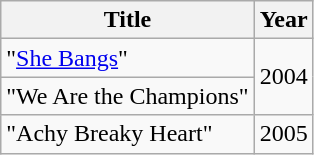<table class="wikitable">
<tr>
<th>Title</th>
<th>Year</th>
</tr>
<tr>
<td>"<a href='#'>She Bangs</a>"</td>
<td rowspan="2">2004</td>
</tr>
<tr>
<td>"We Are the Champions"</td>
</tr>
<tr>
<td>"Achy Breaky Heart"</td>
<td>2005</td>
</tr>
</table>
